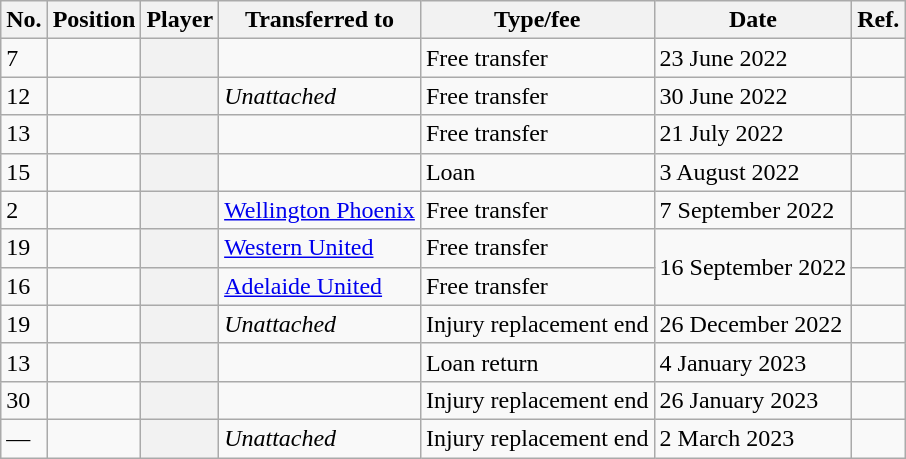<table class="wikitable plainrowheaders sortable" style="text-align:center; text-align:left">
<tr>
<th scope="col">No.</th>
<th scope="col">Position</th>
<th scope="col">Player</th>
<th scope="col">Transferred to</th>
<th scope="col">Type/fee</th>
<th scope="col">Date</th>
<th class="unsortable" scope="col">Ref.</th>
</tr>
<tr>
<td>7</td>
<td></td>
<th scope="row"></th>
<td></td>
<td>Free transfer</td>
<td>23 June 2022</td>
<td></td>
</tr>
<tr>
<td>12</td>
<td></td>
<th scope="row"></th>
<td><em>Unattached</em></td>
<td>Free transfer</td>
<td>30 June 2022</td>
<td></td>
</tr>
<tr>
<td>13</td>
<td></td>
<th scope="row"></th>
<td></td>
<td>Free transfer</td>
<td>21 July 2022</td>
<td></td>
</tr>
<tr>
<td>15</td>
<td></td>
<th scope="row"></th>
<td></td>
<td>Loan</td>
<td>3 August 2022</td>
<td></td>
</tr>
<tr>
<td>2</td>
<td></td>
<th scope="row"></th>
<td><a href='#'>Wellington Phoenix</a></td>
<td>Free transfer</td>
<td>7 September 2022</td>
<td></td>
</tr>
<tr>
<td>19</td>
<td></td>
<th scope="row"></th>
<td><a href='#'>Western United</a></td>
<td>Free transfer</td>
<td rowspan="2">16 September 2022</td>
<td></td>
</tr>
<tr>
<td>16</td>
<td></td>
<th scope="row"></th>
<td><a href='#'>Adelaide United</a></td>
<td>Free transfer</td>
<td></td>
</tr>
<tr>
<td>19</td>
<td></td>
<th scope="row"></th>
<td><em>Unattached</em></td>
<td>Injury replacement end</td>
<td>26 December 2022</td>
<td></td>
</tr>
<tr>
<td>13</td>
<td></td>
<th scope="row"></th>
<td></td>
<td>Loan return</td>
<td>4 January 2023</td>
<td></td>
</tr>
<tr>
<td>30</td>
<td></td>
<th scope="row"></th>
<td></td>
<td>Injury replacement end</td>
<td>26 January 2023</td>
<td></td>
</tr>
<tr>
<td>—</td>
<td></td>
<th scope="row"></th>
<td><em>Unattached</em></td>
<td>Injury replacement end</td>
<td>2 March 2023</td>
<td></td>
</tr>
</table>
